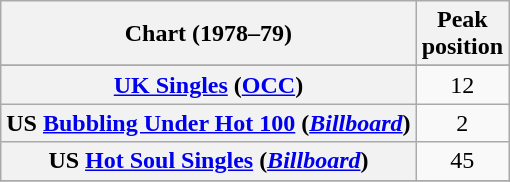<table class="wikitable sortable plainrowheaders" style="text-align:center">
<tr>
<th>Chart (1978–79)</th>
<th>Peak<br>position</th>
</tr>
<tr>
</tr>
<tr>
<th scope="row"><a href='#'>UK Singles</a> (<a href='#'>OCC</a>)</th>
<td>12</td>
</tr>
<tr>
<th scope="row">US <a href='#'>Bubbling Under Hot 100</a> (<em><a href='#'>Billboard</a></em>)</th>
<td>2</td>
</tr>
<tr>
<th scope="row">US <a href='#'>Hot Soul Singles</a> (<em><a href='#'>Billboard</a></em>)</th>
<td>45</td>
</tr>
<tr>
</tr>
</table>
